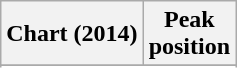<table class="wikitable sortable plainrowheaders" style="text-align:center">
<tr>
<th scope="col">Chart (2014)</th>
<th scope="col">Peak<br>position</th>
</tr>
<tr>
</tr>
<tr>
</tr>
<tr>
</tr>
</table>
